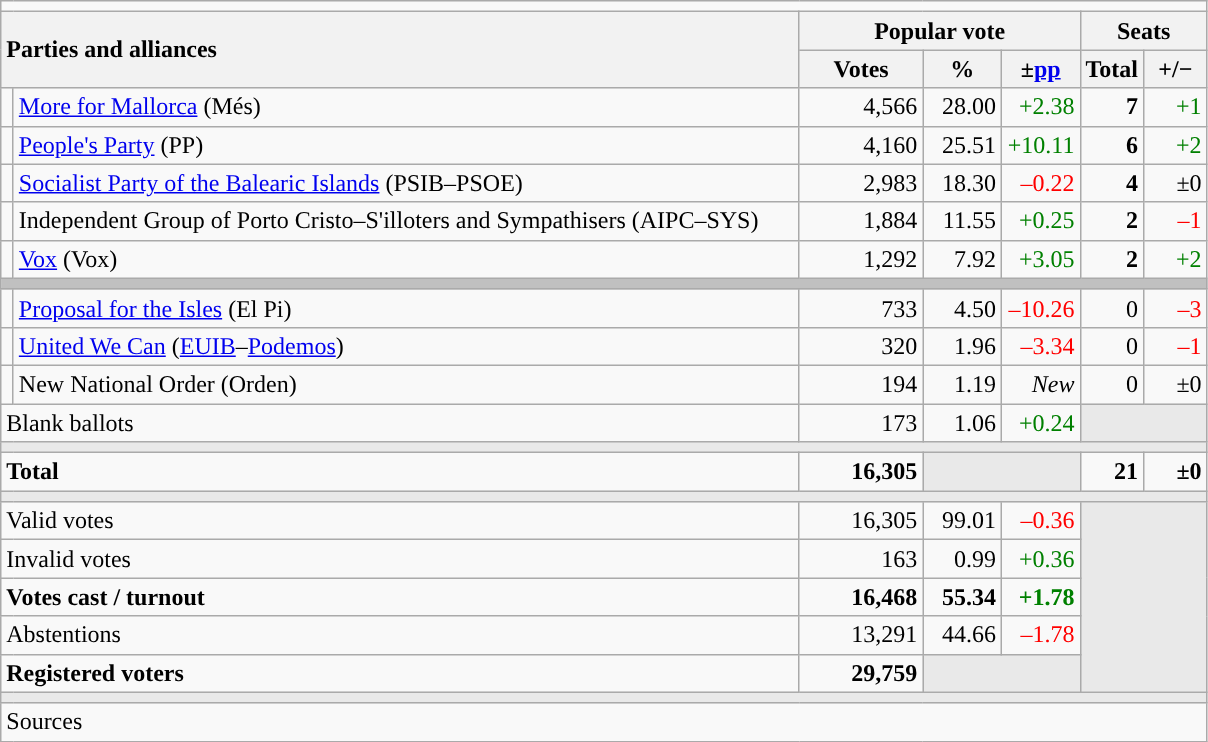<table class="wikitable" style="text-align:right;">
<tr>
<td colspan="7"></td>
</tr>
<tr>
<th style="text-align:left;" rowspan="2" colspan="2" width="525">Parties and alliances</th>
<th colspan="3">Popular vote</th>
<th colspan="2">Seats</th>
</tr>
<tr>
<th width="75">Votes</th>
<th width="45">%</th>
<th width="45">±<a href='#'>pp</a></th>
<th width="35">Total</th>
<th width="35">+/−</th>
</tr>
<tr>
<td width="1" style="color:inherit;background:"></td>
<td align="left"><a href='#'>More for Mallorca</a> (Més)</td>
<td>4,566</td>
<td>28.00</td>
<td style="color:green;">+2.38</td>
<td><strong>7</strong></td>
<td style="color:green;">+1</td>
</tr>
<tr>
<td style="color:inherit;background:"></td>
<td align="left"><a href='#'>People's Party</a> (PP)</td>
<td>4,160</td>
<td>25.51</td>
<td style="color:green;">+10.11</td>
<td><strong>6</strong></td>
<td style="color:green;">+2</td>
</tr>
<tr>
<td style="color:inherit;background:"></td>
<td align="left"><a href='#'>Socialist Party of the Balearic Islands</a> (PSIB–PSOE)</td>
<td>2,983</td>
<td>18.30</td>
<td style="color:red;">–0.22</td>
<td><strong>4</strong></td>
<td>±0</td>
</tr>
<tr>
<td style="color:inherit;background:"></td>
<td align="left">Independent Group of Porto Cristo–S'illoters and Sympathisers (AIPC–SYS)</td>
<td>1,884</td>
<td>11.55</td>
<td style="color:green;">+0.25</td>
<td><strong>2</strong></td>
<td style="color:red;">–1</td>
</tr>
<tr>
<td style="color:inherit;background:"></td>
<td align="left"><a href='#'>Vox</a> (Vox)</td>
<td>1,292</td>
<td>7.92</td>
<td style="color:green;">+3.05</td>
<td><strong>2</strong></td>
<td style="color:green;">+2</td>
</tr>
<tr>
<td colspan="7" bgcolor="#C0C0C0"></td>
</tr>
<tr>
<td style="color:inherit;background:"></td>
<td align="left"><a href='#'>Proposal for the Isles</a> (El Pi)</td>
<td>733</td>
<td>4.50</td>
<td style="color:red;">–10.26</td>
<td>0</td>
<td style="color:red;">–3</td>
</tr>
<tr>
<td style="color:inherit;background:"></td>
<td align="left"><a href='#'>United We Can</a> (<a href='#'>EUIB</a>–<a href='#'>Podemos</a>)</td>
<td>320</td>
<td>1.96</td>
<td style="color:red;">–3.34</td>
<td>0</td>
<td style="color:red;">–1</td>
</tr>
<tr>
<td style="color:inherit;background:"></td>
<td align="left">New National Order (Orden)</td>
<td>194</td>
<td>1.19</td>
<td><em>New</em></td>
<td>0</td>
<td>±0</td>
</tr>
<tr>
<td align="left" colspan="2">Blank ballots</td>
<td>173</td>
<td>1.06</td>
<td style="color:green;">+0.24</td>
<td bgcolor="#E9E9E9" colspan="2"></td>
</tr>
<tr>
<td colspan="7" bgcolor="#E9E9E9"></td>
</tr>
<tr style="font-weight:bold;">
<td align="left" colspan="2">Total</td>
<td>16,305</td>
<td bgcolor="#E9E9E9" colspan="2"></td>
<td>21</td>
<td>±0</td>
</tr>
<tr>
<td colspan="7" bgcolor="#E9E9E9"></td>
</tr>
<tr>
<td align="left" colspan="2">Valid votes</td>
<td>16,305</td>
<td>99.01</td>
<td style="color:red;">–0.36</td>
<td bgcolor="#E9E9E9" colspan="2" rowspan="5"></td>
</tr>
<tr>
<td align="left" colspan="2">Invalid votes</td>
<td>163</td>
<td>0.99</td>
<td style="color:green;">+0.36</td>
</tr>
<tr style="font-weight:bold;">
<td align="left" colspan="2">Votes cast / turnout</td>
<td>16,468</td>
<td>55.34</td>
<td style="color:green;">+1.78</td>
</tr>
<tr>
<td align="left" colspan="2">Abstentions</td>
<td>13,291</td>
<td>44.66</td>
<td style="color:red;">–1.78</td>
</tr>
<tr style="font-weight:bold;">
<td align="left" colspan="2">Registered voters</td>
<td>29,759</td>
<td bgcolor="#E9E9E9" colspan="2"></td>
</tr>
<tr>
<td colspan="7" bgcolor="#E9E9E9"></td>
</tr>
<tr>
<td align="left" colspan="7">Sources</td>
</tr>
</table>
